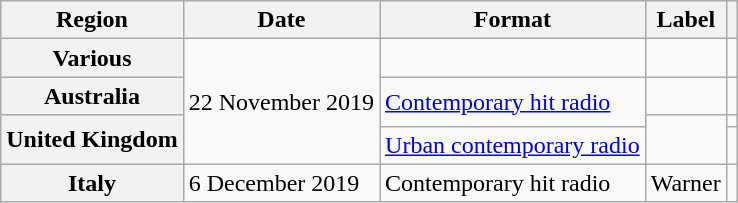<table class="wikitable plainrowheaders">
<tr>
<th scope="col">Region</th>
<th scope="col">Date</th>
<th scope="col">Format</th>
<th scope="col">Label</th>
<th scope="col"></th>
</tr>
<tr>
<th scope="row">Various</th>
<td rowspan="4">22 November 2019</td>
<td></td>
<td></td>
<td></td>
</tr>
<tr>
<th scope="row">Australia</th>
<td rowspan="2"><a href='#'>Contemporary hit radio</a></td>
<td></td>
<td></td>
</tr>
<tr>
<th scope="row"  rowspan="2">United Kingdom</th>
<td rowspan="2"></td>
<td></td>
</tr>
<tr>
<td><a href='#'>Urban contemporary radio</a></td>
<td></td>
</tr>
<tr>
<th scope="row">Italy</th>
<td>6 December 2019</td>
<td>Contemporary hit radio</td>
<td>Warner</td>
<td></td>
</tr>
</table>
